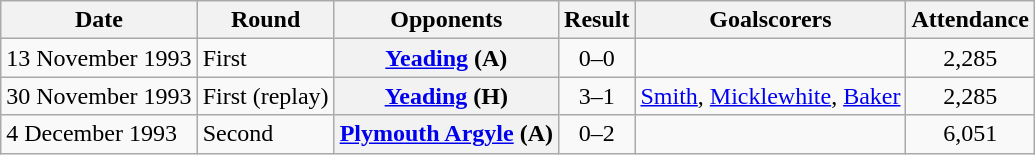<table class="wikitable plainrowheaders sortable">
<tr>
<th scope=col>Date</th>
<th scope=col>Round</th>
<th scope=col>Opponents</th>
<th scope=col>Result</th>
<th scope=col class=unsortable>Goalscorers</th>
<th scope=col>Attendance</th>
</tr>
<tr>
<td>13 November 1993</td>
<td>First</td>
<th scope=row><a href='#'>Yeading</a> (A)</th>
<td align=center>0–0</td>
<td></td>
<td align=center>2,285</td>
</tr>
<tr>
<td>30 November 1993</td>
<td>First (replay)</td>
<th scope=row><a href='#'>Yeading</a> (H)</th>
<td align=center>3–1</td>
<td><a href='#'>Smith</a>, <a href='#'>Micklewhite</a>, <a href='#'>Baker</a></td>
<td align=center>2,285</td>
</tr>
<tr>
<td>4 December 1993</td>
<td>Second</td>
<th scope=row><a href='#'>Plymouth Argyle</a> (A)</th>
<td align=center>0–2</td>
<td></td>
<td align=center>6,051</td>
</tr>
</table>
